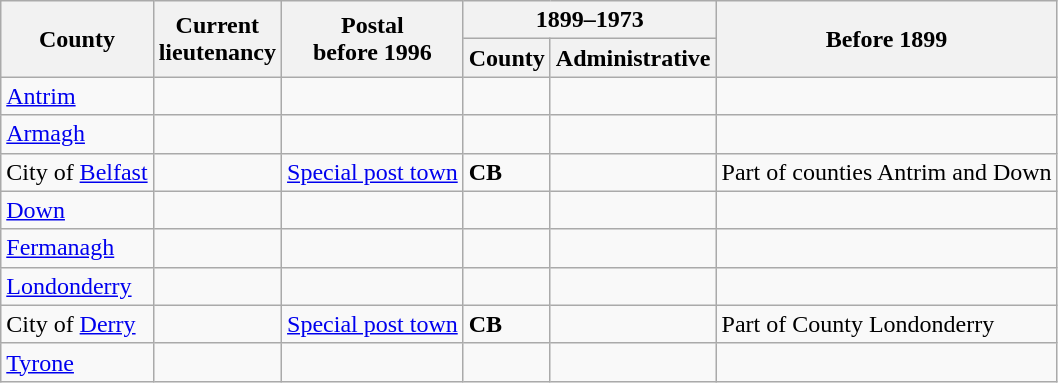<table class="wikitable sortable">
<tr>
<th rowspan="2">County</th>
<th rowspan="2">Current<br>lieutenancy</th>
<th rowspan="2">Postal<br>before 1996</th>
<th colspan="2">1899–1973</th>
<th rowspan="2">Before 1899</th>
</tr>
<tr>
<th>County</th>
<th>Administrative</th>
</tr>
<tr>
<td><a href='#'>Antrim</a></td>
<td></td>
<td></td>
<td></td>
<td></td>
<td></td>
</tr>
<tr>
<td><a href='#'>Armagh</a></td>
<td></td>
<td></td>
<td></td>
<td></td>
<td></td>
</tr>
<tr>
<td>City of <a href='#'>Belfast</a></td>
<td></td>
<td><a href='#'>Special post town</a></td>
<td> <strong>CB</strong></td>
<td></td>
<td>Part of counties Antrim and Down</td>
</tr>
<tr>
<td><a href='#'>Down</a></td>
<td></td>
<td></td>
<td></td>
<td></td>
<td></td>
</tr>
<tr>
<td><a href='#'>Fermanagh</a></td>
<td></td>
<td></td>
<td></td>
<td></td>
<td></td>
</tr>
<tr>
<td><a href='#'>Londonderry</a></td>
<td></td>
<td></td>
<td></td>
<td></td>
<td></td>
</tr>
<tr>
<td>City of <a href='#'>Derry</a></td>
<td></td>
<td><a href='#'>Special post town</a></td>
<td> <strong>CB</strong></td>
<td></td>
<td>Part of County Londonderry</td>
</tr>
<tr>
<td><a href='#'>Tyrone</a></td>
<td></td>
<td></td>
<td></td>
<td></td>
<td></td>
</tr>
</table>
